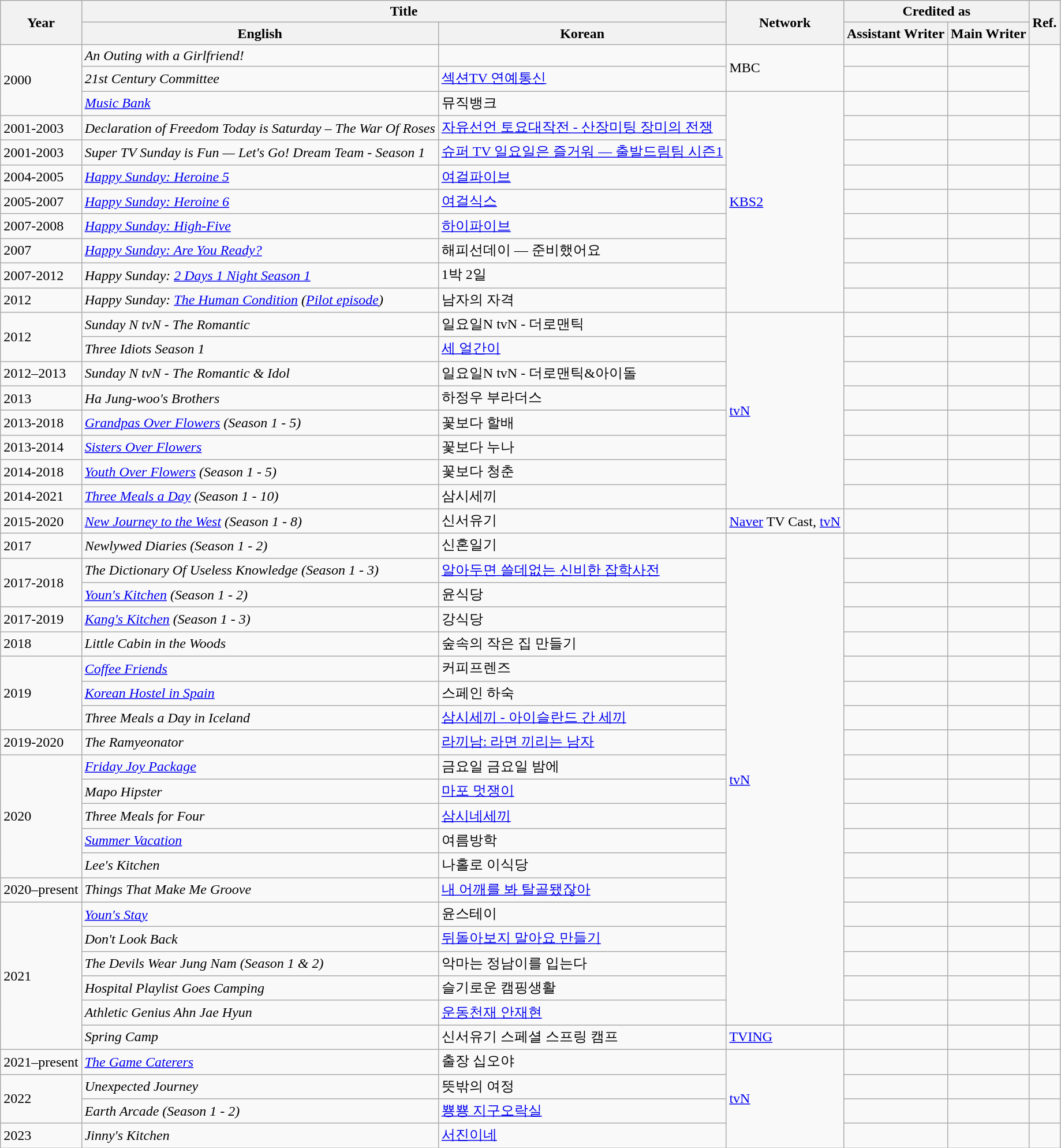<table class="wikitable sortable plainrowheaders">
<tr>
<th rowspan="2">Year</th>
<th colspan="2">Title</th>
<th rowspan="2">Network</th>
<th colspan="2">Credited as</th>
<th rowspan="2">Ref.</th>
</tr>
<tr>
<th>English</th>
<th>Korean</th>
<th>Assistant Writer</th>
<th>Main Writer</th>
</tr>
<tr>
<td rowspan="3">2000</td>
<td><em>An Outing with a Girlfriend!</em></td>
<td></td>
<td rowspan="2">MBC</td>
<td></td>
<td></td>
<td rowspan="3"></td>
</tr>
<tr>
<td><em>21st Century Committee</em></td>
<td><a href='#'>섹션TV 연예통신</a></td>
<td></td>
<td></td>
</tr>
<tr>
<td><a href='#'><em>Music Bank</em></a></td>
<td>뮤직뱅크</td>
<td rowspan="9"><a href='#'>KBS2</a></td>
<td></td>
<td></td>
</tr>
<tr>
<td>2001-2003</td>
<td><em>Declaration of Freedom Today is Saturday – The War Of Roses</em></td>
<td><a href='#'>자유선언 토요대작전 - 산장미팅 장미의 전쟁</a></td>
<td></td>
<td></td>
<td></td>
</tr>
<tr>
<td>2001-2003</td>
<td><em>Super TV Sunday is Fun — Let's Go! Dream Team - Season 1</em></td>
<td><a href='#'>슈퍼 TV 일요일은 즐거워 — 출발드림팀 시즌1</a></td>
<td></td>
<td></td>
<td></td>
</tr>
<tr>
<td>2004-2005</td>
<td><a href='#'><em>Happy Sunday: Heroine 5</em></a></td>
<td><a href='#'>여걸파이브</a></td>
<td></td>
<td></td>
<td></td>
</tr>
<tr>
<td>2005-2007</td>
<td><a href='#'><em>Happy Sunday: Heroine 6</em></a></td>
<td><a href='#'>여걸식스</a></td>
<td></td>
<td></td>
<td></td>
</tr>
<tr>
<td>2007-2008</td>
<td><em><a href='#'>Happy Sunday: High-Five</a></em></td>
<td><a href='#'>하이파이브</a></td>
<td></td>
<td></td>
<td></td>
</tr>
<tr>
<td>2007</td>
<td><a href='#'><em>Happy Sunday: Are You Ready?</em></a></td>
<td>해피선데이 — 준비했어요</td>
<td></td>
<td></td>
<td></td>
</tr>
<tr>
<td>2007-2012</td>
<td><em>Happy Sunday: <a href='#'>2 Days 1 Night Season 1</a></em></td>
<td>1박 2일</td>
<td></td>
<td></td>
<td></td>
</tr>
<tr>
<td>2012</td>
<td><em>Happy Sunday: <a href='#'>The Human Condition</a> (<a href='#'>Pilot episode</a>)</em></td>
<td>남자의 자격</td>
<td></td>
<td></td>
<td></td>
</tr>
<tr>
<td rowspan="2">2012</td>
<td><em>Sunday N tvN - The Romantic</em></td>
<td>일요일N tvN - 더로맨틱</td>
<td rowspan="8"><a href='#'>tvN</a></td>
<td></td>
<td></td>
<td></td>
</tr>
<tr>
<td><em>Three Idiots Season 1</em></td>
<td><a href='#'>세 얼간이</a></td>
<td></td>
<td></td>
<td></td>
</tr>
<tr>
<td>2012–2013</td>
<td><em>Sunday N tvN - The Romantic & Idol</em></td>
<td>일요일N tvN - 더로맨틱&아이돌</td>
<td></td>
<td></td>
<td></td>
</tr>
<tr>
<td>2013</td>
<td><em>Ha Jung-woo's Brothers</em></td>
<td>하정우 부라더스</td>
<td></td>
<td></td>
<td></td>
</tr>
<tr>
<td>2013-2018</td>
<td><em><a href='#'>Grandpas Over Flowers</a> (Season 1 - 5)</em></td>
<td>꽃보다 할배</td>
<td></td>
<td></td>
<td></td>
</tr>
<tr>
<td>2013-2014</td>
<td><em><a href='#'>Sisters Over Flowers</a></em></td>
<td>꽃보다 누나</td>
<td></td>
<td></td>
<td></td>
</tr>
<tr>
<td>2014-2018</td>
<td><em><a href='#'>Youth Over Flowers</a> (Season 1 - 5)</em></td>
<td>꽃보다 청춘</td>
<td></td>
<td></td>
<td></td>
</tr>
<tr>
<td>2014-2021</td>
<td><em><a href='#'>Three Meals a Day</a> (Season 1 - 10)</em></td>
<td>삼시세끼</td>
<td></td>
<td></td>
<td></td>
</tr>
<tr>
<td>2015-2020</td>
<td><em><a href='#'>New Journey to the West</a> (Season 1 - 8)</em></td>
<td>신서유기</td>
<td><a href='#'>Naver</a> TV Cast, <a href='#'>tvN</a></td>
<td></td>
<td></td>
<td></td>
</tr>
<tr>
<td>2017</td>
<td><em>Newlywed Diaries (Season 1 - 2)</em></td>
<td>신혼일기</td>
<td rowspan="20"><a href='#'>tvN</a></td>
<td></td>
<td></td>
<td></td>
</tr>
<tr>
<td rowspan="2">2017-2018</td>
<td><em>The Dictionary Of Useless Knowledge (Season 1 - 3)</em></td>
<td><a href='#'>알아두면 쓸데없는 신비한 잡학사전</a></td>
<td></td>
<td></td>
<td></td>
</tr>
<tr>
<td><em><a href='#'>Youn's Kitchen</a> (Season 1 - 2)</em></td>
<td>윤식당</td>
<td></td>
<td></td>
<td></td>
</tr>
<tr>
<td>2017-2019</td>
<td><em><a href='#'>Kang's Kitchen</a> (Season 1 - 3)</em></td>
<td>강식당</td>
<td></td>
<td></td>
<td></td>
</tr>
<tr>
<td>2018</td>
<td><em>Little Cabin in the Woods</em></td>
<td>숲속의 작은 집 만들기</td>
<td></td>
<td></td>
<td></td>
</tr>
<tr>
<td rowspan="3">2019</td>
<td><em><a href='#'>Coffee Friends</a></em></td>
<td>커피프렌즈</td>
<td></td>
<td></td>
<td></td>
</tr>
<tr>
<td><em><a href='#'>Korean Hostel in Spain</a></em></td>
<td>스페인 하숙</td>
<td></td>
<td></td>
<td></td>
</tr>
<tr>
<td><em>Three Meals a Day in Iceland</em></td>
<td><a href='#'>삼시세끼 - 아이슬란드 간 세끼</a></td>
<td></td>
<td></td>
<td></td>
</tr>
<tr>
<td>2019-2020</td>
<td><em>The Ramyeonator</em></td>
<td><a href='#'>라끼남: 라면 끼리는 남자</a></td>
<td></td>
<td></td>
<td></td>
</tr>
<tr>
<td rowspan="5">2020</td>
<td><em><a href='#'>Friday Joy Package</a></em></td>
<td>금요일 금요일 밤에</td>
<td></td>
<td></td>
<td></td>
</tr>
<tr>
<td><em>Mapo Hipster</em></td>
<td><a href='#'>마포 멋쟁이</a></td>
<td></td>
<td></td>
<td></td>
</tr>
<tr>
<td><em>Three Meals for Four</em></td>
<td><a href='#'>삼시네세끼</a></td>
<td></td>
<td></td>
<td></td>
</tr>
<tr>
<td><em><a href='#'>Summer Vacation</a></em></td>
<td>여름방학</td>
<td></td>
<td></td>
<td></td>
</tr>
<tr>
<td><em>Lee's Kitchen</em></td>
<td>나홀로 이식당</td>
<td></td>
<td></td>
<td></td>
</tr>
<tr>
<td>2020–present</td>
<td><em>Things That Make Me Groove</em></td>
<td><a href='#'>내 어깨를 봐 탈골됐잖아</a></td>
<td></td>
<td></td>
<td></td>
</tr>
<tr>
<td rowspan="6">2021</td>
<td><em><a href='#'>Youn's Stay</a></em></td>
<td>윤스테이</td>
<td></td>
<td></td>
<td></td>
</tr>
<tr>
<td><em>Don't Look Back</em></td>
<td><a href='#'>뒤돌아보지 말아요 만들기</a></td>
<td></td>
<td></td>
<td></td>
</tr>
<tr>
<td><em>The Devils Wear Jung Nam (Season 1 & 2)</em></td>
<td>악마는 정남이를 입는다</td>
<td></td>
<td></td>
<td></td>
</tr>
<tr>
<td><em>Hospital Playlist Goes Camping</em></td>
<td>슬기로운 캠핑생활</td>
<td></td>
<td></td>
<td></td>
</tr>
<tr>
<td><em>Athletic Genius Ahn Jae Hyun</em></td>
<td><a href='#'>운동천재 안재현</a></td>
<td></td>
<td></td>
<td></td>
</tr>
<tr>
<td><em>Spring Camp</em></td>
<td>신서유기 스페셜 스프링 캠프</td>
<td><a href='#'>TVING</a></td>
<td></td>
<td></td>
<td></td>
</tr>
<tr>
<td>2021–present</td>
<td><em><a href='#'>The Game Caterers</a></em></td>
<td>출장 십오야</td>
<td rowspan="4"><a href='#'>tvN</a></td>
<td></td>
<td></td>
<td></td>
</tr>
<tr>
<td rowspan="2">2022</td>
<td><em>Unexpected Journey</em></td>
<td>뜻밖의 여정</td>
<td></td>
<td></td>
<td></td>
</tr>
<tr>
<td><em>Earth Arcade (Season 1 - 2)</em></td>
<td><a href='#'>뿅뿅 지구오락실</a></td>
<td></td>
<td></td>
<td></td>
</tr>
<tr>
<td>2023</td>
<td><em>Jinny's Kitchen</em></td>
<td><a href='#'>서진이네</a></td>
<td></td>
<td></td>
<td></td>
</tr>
</table>
